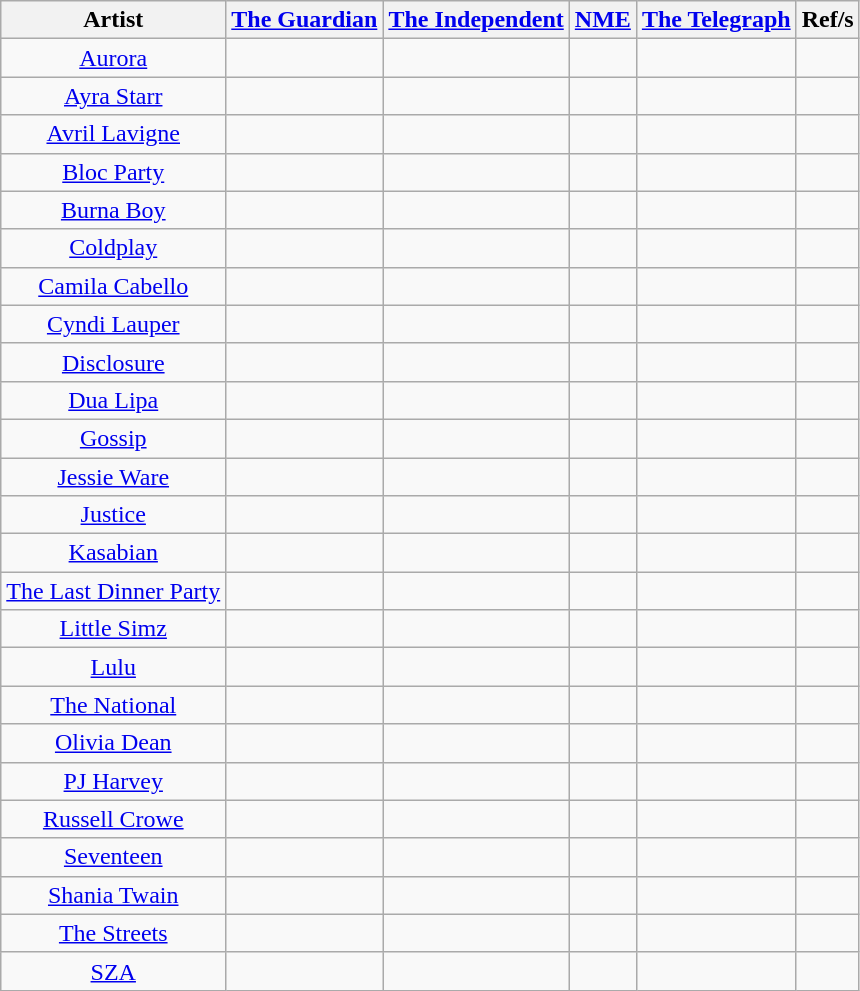<table class="wikitable">
<tr>
<th>Artist</th>
<th><a href='#'>The Guardian</a></th>
<th><a href='#'>The Independent</a></th>
<th><a href='#'>NME</a></th>
<th><a href='#'>The Telegraph</a></th>
<th>Ref/s</th>
</tr>
<tr>
<td align=center><a href='#'>Aurora</a></td>
<td></td>
<td></td>
<td></td>
<td align=center></td>
<td></td>
</tr>
<tr>
<td align=center><a href='#'>Ayra Starr</a></td>
<td></td>
<td></td>
<td></td>
<td align=center></td>
<td></td>
</tr>
<tr>
<td align=center><a href='#'>Avril Lavigne</a></td>
<td align=center></td>
<td></td>
<td align="center"></td>
<td align="center"></td>
<td></td>
</tr>
<tr>
<td align=center><a href='#'>Bloc Party</a></td>
<td></td>
<td></td>
<td></td>
<td align=center></td>
<td></td>
</tr>
<tr>
<td align=center><a href='#'>Burna Boy</a></td>
<td align=center></td>
<td></td>
<td></td>
<td align=center></td>
<td></td>
</tr>
<tr>
<td align=center><a href='#'>Coldplay</a></td>
<td align=center></td>
<td align="center"></td>
<td align="center"></td>
<td align="center"></td>
<td></td>
</tr>
<tr>
<td align=center><a href='#'>Camila Cabello</a></td>
<td></td>
<td></td>
<td align="center"></td>
<td></td>
<td></td>
</tr>
<tr>
<td align=center><a href='#'>Cyndi Lauper</a></td>
<td align=center></td>
<td align="center"></td>
<td></td>
<td align=center></td>
<td></td>
</tr>
<tr>
<td align=center><a href='#'>Disclosure</a></td>
<td></td>
<td></td>
<td></td>
<td align=center></td>
<td></td>
</tr>
<tr>
<td align=center><a href='#'>Dua Lipa</a></td>
<td align=center></td>
<td align="center"></td>
<td align="center"></td>
<td align="center"></td>
<td></td>
</tr>
<tr>
<td align=center><a href='#'>Gossip</a></td>
<td></td>
<td></td>
<td></td>
<td align=center></td>
<td></td>
</tr>
<tr>
<td align=center><a href='#'>Jessie Ware</a></td>
<td></td>
<td></td>
<td></td>
<td align=center></td>
<td></td>
</tr>
<tr>
<td align=center><a href='#'>Justice</a></td>
<td></td>
<td></td>
<td align="center"></td>
<td></td>
<td></td>
</tr>
<tr>
<td align=center><a href='#'>Kasabian</a></td>
<td align=center></td>
<td></td>
<td></td>
<td align=center></td>
<td></td>
</tr>
<tr>
<td align=center><a href='#'>The Last Dinner Party</a></td>
<td></td>
<td align="center"></td>
<td></td>
<td align=center></td>
<td></td>
</tr>
<tr>
<td align=center><a href='#'>Little Simz</a></td>
<td align=center></td>
<td></td>
<td align="center"></td>
<td align=center></td>
<td></td>
</tr>
<tr>
<td align=center><a href='#'>Lulu</a></td>
<td></td>
<td></td>
<td></td>
<td align=center></td>
<td></td>
</tr>
<tr>
<td align=center><a href='#'>The National</a></td>
<td></td>
<td></td>
<td align="center"></td>
<td align="center"></td>
<td></td>
</tr>
<tr>
<td align=center><a href='#'>Olivia Dean</a></td>
<td></td>
<td></td>
<td></td>
<td align=center></td>
<td></td>
</tr>
<tr>
<td align=center><a href='#'>PJ Harvey</a></td>
<td></td>
<td align="center"></td>
<td></td>
<td align=center></td>
<td></td>
</tr>
<tr>
<td align=center><a href='#'>Russell Crowe</a></td>
<td align=center></td>
<td></td>
<td></td>
<td></td>
<td></td>
</tr>
<tr>
<td align=center><a href='#'>Seventeen</a></td>
<td></td>
<td></td>
<td align="center"></td>
<td></td>
<td></td>
</tr>
<tr>
<td align=center><a href='#'>Shania Twain</a></td>
<td align=center></td>
<td align="center"></td>
<td align="center"></td>
<td align="center"></td>
<td></td>
</tr>
<tr>
<td align=center><a href='#'>The Streets</a></td>
<td></td>
<td align="center"></td>
<td></td>
<td></td>
<td></td>
</tr>
<tr>
<td align=center><a href='#'>SZA</a></td>
<td align=center></td>
<td align="center"></td>
<td align="center"></td>
<td align="center"></td>
<td></td>
</tr>
</table>
